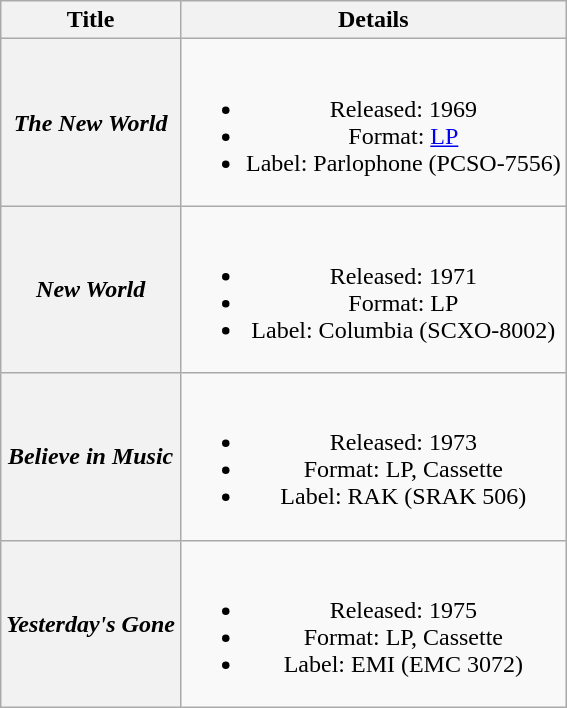<table class="wikitable plainrowheaders" style="text-align:center;" border="1">
<tr>
<th>Title</th>
<th>Details</th>
</tr>
<tr>
<th scope="row"><em>The New World</em></th>
<td><br><ul><li>Released: 1969</li><li>Format: <a href='#'>LP</a></li><li>Label: Parlophone (PCSO-7556)</li></ul></td>
</tr>
<tr>
<th scope="row"><em>New World</em></th>
<td><br><ul><li>Released: 1971</li><li>Format: LP</li><li>Label: Columbia (SCXO-8002)</li></ul></td>
</tr>
<tr>
<th scope="row"><em>Believe in Music</em></th>
<td><br><ul><li>Released: 1973</li><li>Format: LP, Cassette</li><li>Label: RAK (SRAK 506)</li></ul></td>
</tr>
<tr>
<th scope="row"><em>Yesterday's Gone</em></th>
<td><br><ul><li>Released: 1975</li><li>Format: LP, Cassette</li><li>Label: EMI (EMC 3072)</li></ul></td>
</tr>
</table>
